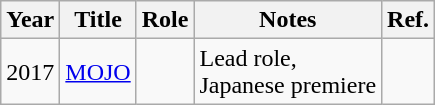<table class="wikitable">
<tr>
<th>Year</th>
<th>Title</th>
<th>Role</th>
<th>Notes</th>
<th>Ref.</th>
</tr>
<tr>
<td>2017</td>
<td><a href='#'>MOJO</a></td>
<td></td>
<td>Lead role,<br>Japanese premiere</td>
<td></td>
</tr>
</table>
